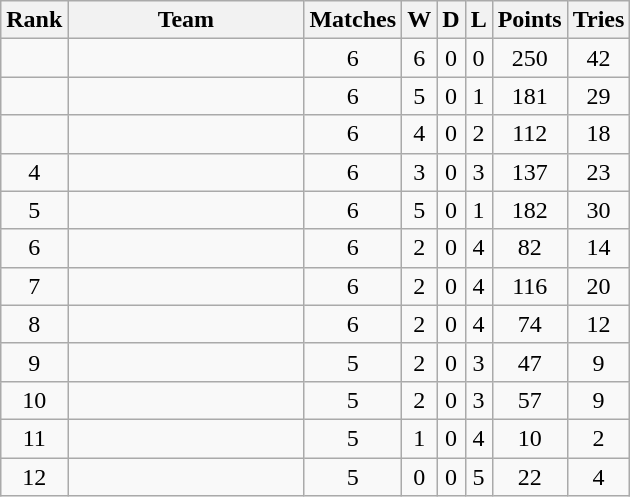<table class="wikitable" style="text-align:center">
<tr>
<th>Rank</th>
<th style="width:150px;">Team</th>
<th>Matches</th>
<th>W</th>
<th>D</th>
<th>L</th>
<th>Points</th>
<th>Tries</th>
</tr>
<tr>
<td></td>
<td align=left></td>
<td>6</td>
<td>6</td>
<td>0</td>
<td>0</td>
<td>250</td>
<td>42</td>
</tr>
<tr>
<td></td>
<td align=left></td>
<td>6</td>
<td>5</td>
<td>0</td>
<td>1</td>
<td>181</td>
<td>29</td>
</tr>
<tr>
<td></td>
<td align=left></td>
<td>6</td>
<td>4</td>
<td>0</td>
<td>2</td>
<td>112</td>
<td>18</td>
</tr>
<tr>
<td>4</td>
<td align=left></td>
<td>6</td>
<td>3</td>
<td>0</td>
<td>3</td>
<td>137</td>
<td>23</td>
</tr>
<tr>
<td>5</td>
<td align=left></td>
<td>6</td>
<td>5</td>
<td>0</td>
<td>1</td>
<td>182</td>
<td>30</td>
</tr>
<tr>
<td>6</td>
<td align=left></td>
<td>6</td>
<td>2</td>
<td>0</td>
<td>4</td>
<td>82</td>
<td>14</td>
</tr>
<tr>
<td>7</td>
<td align=left></td>
<td>6</td>
<td>2</td>
<td>0</td>
<td>4</td>
<td>116</td>
<td>20</td>
</tr>
<tr>
<td>8</td>
<td align=left></td>
<td>6</td>
<td>2</td>
<td>0</td>
<td>4</td>
<td>74</td>
<td>12</td>
</tr>
<tr>
<td>9</td>
<td align=left></td>
<td>5</td>
<td>2</td>
<td>0</td>
<td>3</td>
<td>47</td>
<td>9</td>
</tr>
<tr>
<td>10</td>
<td align=left></td>
<td>5</td>
<td>2</td>
<td>0</td>
<td>3</td>
<td>57</td>
<td>9</td>
</tr>
<tr>
<td>11</td>
<td align=left></td>
<td>5</td>
<td>1</td>
<td>0</td>
<td>4</td>
<td>10</td>
<td>2</td>
</tr>
<tr>
<td>12</td>
<td align=left></td>
<td>5</td>
<td>0</td>
<td>0</td>
<td>5</td>
<td>22</td>
<td>4</td>
</tr>
</table>
